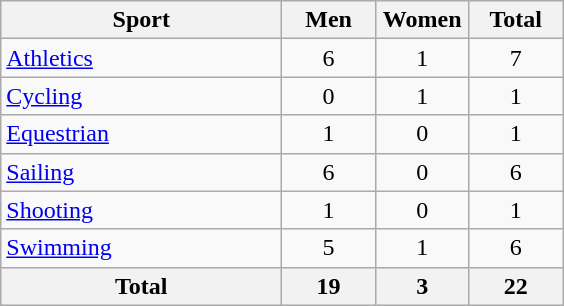<table class="wikitable sortable" style="text-align:center;">
<tr>
<th width=180>Sport</th>
<th width=55>Men</th>
<th width=55>Women</th>
<th width=55>Total</th>
</tr>
<tr>
<td align=left><a href='#'>Athletics</a></td>
<td>6</td>
<td>1</td>
<td>7</td>
</tr>
<tr>
<td align=left><a href='#'>Cycling</a></td>
<td>0</td>
<td>1</td>
<td>1</td>
</tr>
<tr>
<td align=left><a href='#'>Equestrian</a></td>
<td>1</td>
<td>0</td>
<td>1</td>
</tr>
<tr>
<td align=left><a href='#'>Sailing</a></td>
<td>6</td>
<td>0</td>
<td>6</td>
</tr>
<tr>
<td align=left><a href='#'>Shooting</a></td>
<td>1</td>
<td>0</td>
<td>1</td>
</tr>
<tr>
<td align=left><a href='#'>Swimming</a></td>
<td>5</td>
<td>1</td>
<td>6</td>
</tr>
<tr>
<th>Total</th>
<th>19</th>
<th>3</th>
<th>22</th>
</tr>
</table>
